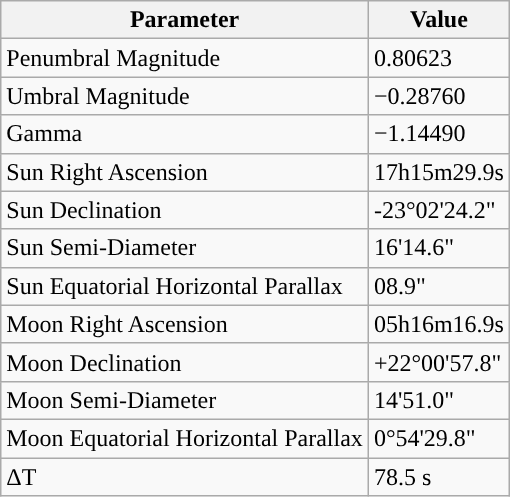<table class="wikitable">
<tr>
<th>Parameter</th>
<th>Value</th>
</tr>
<tr>
<td>Penumbral Magnitude</td>
<td>0.80623</td>
</tr>
<tr>
<td>Umbral Magnitude</td>
<td>−0.28760</td>
</tr>
<tr>
<td>Gamma</td>
<td>−1.14490</td>
</tr>
<tr>
<td>Sun Right Ascension</td>
<td>17h15m29.9s</td>
</tr>
<tr>
<td>Sun Declination</td>
<td>-23°02'24.2"</td>
</tr>
<tr>
<td>Sun Semi-Diameter</td>
<td>16'14.6"</td>
</tr>
<tr>
<td>Sun Equatorial Horizontal Parallax</td>
<td>08.9"</td>
</tr>
<tr>
<td>Moon Right Ascension</td>
<td>05h16m16.9s</td>
</tr>
<tr>
<td>Moon Declination</td>
<td>+22°00'57.8"</td>
</tr>
<tr>
<td>Moon Semi-Diameter</td>
<td>14'51.0"</td>
</tr>
<tr>
<td>Moon Equatorial Horizontal Parallax</td>
<td>0°54'29.8"</td>
</tr>
<tr>
<td>ΔT</td>
<td>78.5 s</td>
</tr>
</table>
